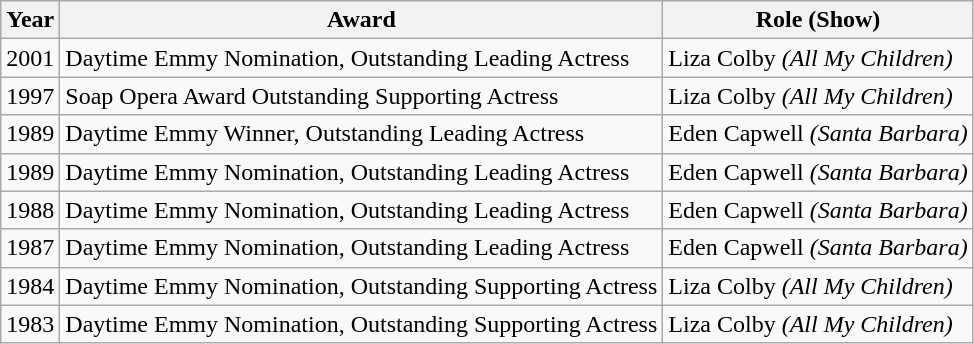<table class="wikitable sortable">
<tr>
<th>Year</th>
<th>Award</th>
<th>Role (Show)</th>
</tr>
<tr>
<td>2001</td>
<td>Daytime Emmy Nomination, Outstanding Leading Actress</td>
<td>Liza Colby <em>(All My Children)</em></td>
</tr>
<tr>
<td>1997</td>
<td>Soap Opera Award Outstanding Supporting Actress</td>
<td>Liza Colby <em>(All My Children)</em></td>
</tr>
<tr>
<td>1989</td>
<td>Daytime Emmy Winner, Outstanding Leading Actress</td>
<td>Eden Capwell <em>(Santa Barbara)</em></td>
</tr>
<tr>
<td>1989</td>
<td>Daytime Emmy Nomination, Outstanding Leading Actress</td>
<td>Eden Capwell <em>(Santa Barbara)</em></td>
</tr>
<tr>
<td>1988</td>
<td>Daytime Emmy Nomination, Outstanding Leading Actress</td>
<td>Eden Capwell <em>(Santa Barbara)</em></td>
</tr>
<tr>
<td>1987</td>
<td>Daytime Emmy Nomination, Outstanding Leading Actress</td>
<td>Eden Capwell <em>(Santa Barbara)</em></td>
</tr>
<tr>
<td>1984</td>
<td>Daytime Emmy Nomination, Outstanding Supporting Actress</td>
<td>Liza Colby <em>(All My Children)</em></td>
</tr>
<tr>
<td>1983</td>
<td>Daytime Emmy Nomination, Outstanding Supporting Actress</td>
<td>Liza Colby <em>(All My Children)</em></td>
</tr>
</table>
